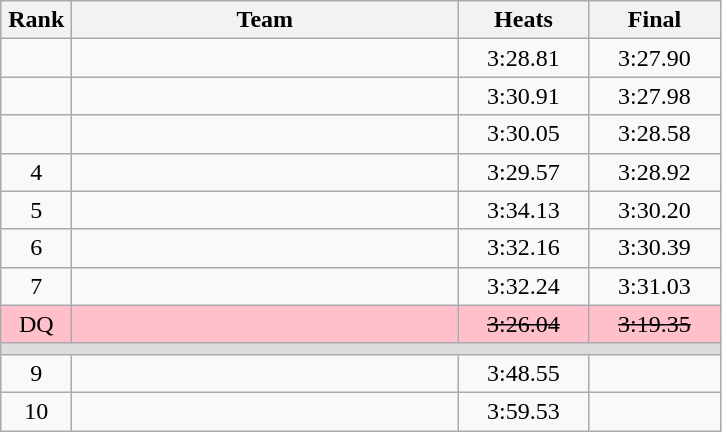<table class=wikitable style="text-align:center">
<tr>
<th width=40>Rank</th>
<th width=250>Team</th>
<th width=80>Heats</th>
<th width=80>Final</th>
</tr>
<tr>
<td></td>
<td align=left></td>
<td>3:28.81</td>
<td>3:27.90</td>
</tr>
<tr>
<td></td>
<td align=left></td>
<td>3:30.91</td>
<td>3:27.98</td>
</tr>
<tr>
<td></td>
<td align=left></td>
<td>3:30.05</td>
<td>3:28.58</td>
</tr>
<tr>
<td>4</td>
<td align=left></td>
<td>3:29.57</td>
<td>3:28.92</td>
</tr>
<tr>
<td>5</td>
<td align=left></td>
<td>3:34.13</td>
<td>3:30.20</td>
</tr>
<tr>
<td>6</td>
<td align=left></td>
<td>3:32.16</td>
<td>3:30.39</td>
</tr>
<tr>
<td>7</td>
<td align=left></td>
<td>3:32.24</td>
<td>3:31.03</td>
</tr>
<tr bgcolor=pink>
<td>DQ</td>
<td align=left></td>
<td><s>3:26.04</s></td>
<td><s>3:19.35</s></td>
</tr>
<tr bgcolor=#DDDDDD>
<td colspan=4></td>
</tr>
<tr>
<td>9</td>
<td align=left></td>
<td>3:48.55</td>
<td></td>
</tr>
<tr>
<td>10</td>
<td align=left></td>
<td>3:59.53</td>
<td></td>
</tr>
</table>
